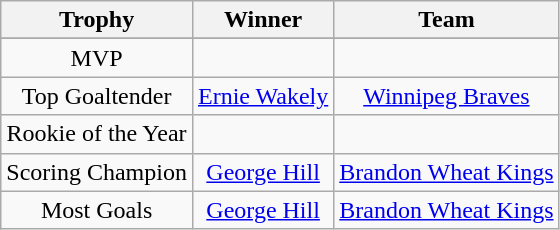<table class="wikitable" style="text-align:center">
<tr>
<th>Trophy</th>
<th>Winner</th>
<th>Team</th>
</tr>
<tr align="center">
</tr>
<tr>
<td>MVP</td>
<td></td>
<td></td>
</tr>
<tr>
<td>Top Goaltender</td>
<td><a href='#'>Ernie Wakely</a></td>
<td><a href='#'>Winnipeg Braves</a></td>
</tr>
<tr>
<td>Rookie of the Year</td>
<td></td>
<td></td>
</tr>
<tr>
<td>Scoring Champion</td>
<td><a href='#'>George Hill</a></td>
<td><a href='#'>Brandon Wheat Kings</a></td>
</tr>
<tr>
<td>Most Goals</td>
<td><a href='#'>George Hill</a></td>
<td><a href='#'>Brandon Wheat Kings</a></td>
</tr>
</table>
